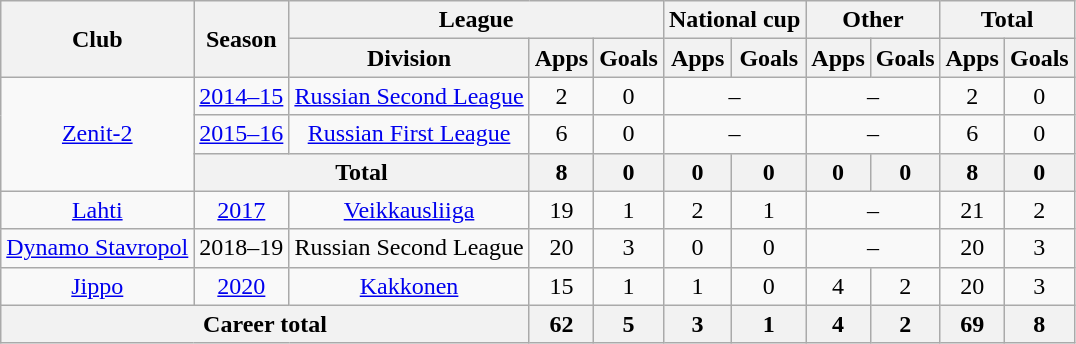<table class="wikitable" style="text-align:center">
<tr>
<th rowspan="2">Club</th>
<th rowspan="2">Season</th>
<th colspan="3">League</th>
<th colspan="2">National cup</th>
<th colspan="2">Other</th>
<th colspan="2">Total</th>
</tr>
<tr>
<th>Division</th>
<th>Apps</th>
<th>Goals</th>
<th>Apps</th>
<th>Goals</th>
<th>Apps</th>
<th>Goals</th>
<th>Apps</th>
<th>Goals</th>
</tr>
<tr>
<td rowspan=3><a href='#'>Zenit-2</a></td>
<td><a href='#'>2014–15</a></td>
<td><a href='#'>Russian Second League</a></td>
<td>2</td>
<td>0</td>
<td colspan=2>–</td>
<td colspan=2>–</td>
<td>2</td>
<td>0</td>
</tr>
<tr>
<td><a href='#'>2015–16</a></td>
<td><a href='#'>Russian First League</a></td>
<td>6</td>
<td>0</td>
<td colspan=2>–</td>
<td colspan=2>–</td>
<td>6</td>
<td>0</td>
</tr>
<tr>
<th colspan=2>Total</th>
<th>8</th>
<th>0</th>
<th>0</th>
<th>0</th>
<th>0</th>
<th>0</th>
<th>8</th>
<th>0</th>
</tr>
<tr>
<td><a href='#'>Lahti</a></td>
<td><a href='#'>2017</a></td>
<td><a href='#'>Veikkausliiga</a></td>
<td>19</td>
<td>1</td>
<td>2</td>
<td>1</td>
<td colspan=2>–</td>
<td>21</td>
<td>2</td>
</tr>
<tr>
<td><a href='#'>Dynamo Stavropol</a></td>
<td>2018–19</td>
<td>Russian Second League</td>
<td>20</td>
<td>3</td>
<td>0</td>
<td>0</td>
<td colspan=2>–</td>
<td>20</td>
<td>3</td>
</tr>
<tr>
<td><a href='#'>Jippo</a></td>
<td><a href='#'>2020</a></td>
<td><a href='#'>Kakkonen</a></td>
<td>15</td>
<td>1</td>
<td>1</td>
<td>0</td>
<td>4</td>
<td>2</td>
<td>20</td>
<td>3</td>
</tr>
<tr>
<th colspan="3">Career total</th>
<th>62</th>
<th>5</th>
<th>3</th>
<th>1</th>
<th>4</th>
<th>2</th>
<th>69</th>
<th>8</th>
</tr>
</table>
